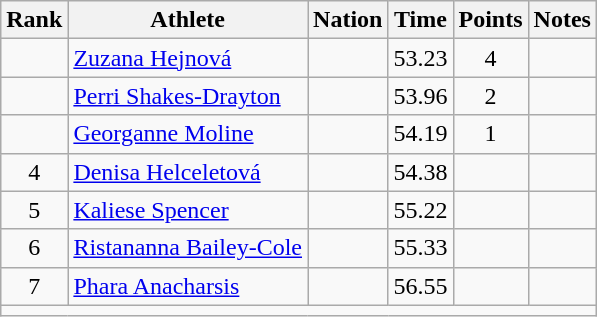<table class="wikitable mw-datatable sortable" style="text-align:center;">
<tr>
<th>Rank</th>
<th>Athlete</th>
<th>Nation</th>
<th>Time</th>
<th>Points</th>
<th>Notes</th>
</tr>
<tr>
<td></td>
<td align=left><a href='#'>Zuzana Hejnová</a></td>
<td align=left></td>
<td>53.23</td>
<td>4</td>
<td><strong></strong></td>
</tr>
<tr>
<td></td>
<td align=left><a href='#'>Perri Shakes-Drayton</a></td>
<td align=left></td>
<td>53.96</td>
<td>2</td>
<td></td>
</tr>
<tr>
<td></td>
<td align=left><a href='#'>Georganne Moline</a></td>
<td align=left></td>
<td>54.19</td>
<td>1</td>
<td></td>
</tr>
<tr>
<td>4</td>
<td align=left><a href='#'>Denisa Helceletová</a></td>
<td align=left></td>
<td>54.38</td>
<td></td>
<td></td>
</tr>
<tr>
<td>5</td>
<td align=left><a href='#'>Kaliese Spencer</a></td>
<td align=left></td>
<td>55.22</td>
<td></td>
<td></td>
</tr>
<tr>
<td>6</td>
<td align=left><a href='#'>Ristananna Bailey-Cole</a></td>
<td align=left></td>
<td>55.33</td>
<td></td>
<td></td>
</tr>
<tr>
<td>7</td>
<td align=left><a href='#'>Phara Anacharsis</a></td>
<td align=left></td>
<td>56.55</td>
<td></td>
<td></td>
</tr>
<tr class="sortbottom">
<td colspan=6></td>
</tr>
</table>
